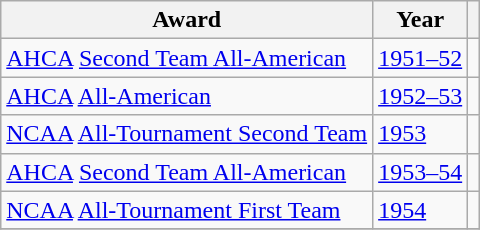<table class="wikitable">
<tr>
<th>Award</th>
<th>Year</th>
<th></th>
</tr>
<tr>
<td><a href='#'>AHCA</a> <a href='#'>Second Team All-American</a></td>
<td><a href='#'>1951–52</a></td>
<td></td>
</tr>
<tr>
<td><a href='#'>AHCA</a> <a href='#'>All-American</a></td>
<td><a href='#'>1952–53</a></td>
<td></td>
</tr>
<tr>
<td><a href='#'>NCAA</a> <a href='#'>All-Tournament Second Team</a></td>
<td><a href='#'>1953</a></td>
<td></td>
</tr>
<tr>
<td><a href='#'>AHCA</a> <a href='#'>Second Team All-American</a></td>
<td><a href='#'>1953–54</a></td>
<td></td>
</tr>
<tr>
<td><a href='#'>NCAA</a> <a href='#'>All-Tournament First Team</a></td>
<td><a href='#'>1954</a></td>
<td></td>
</tr>
<tr>
</tr>
</table>
